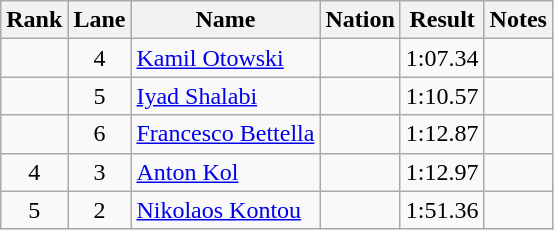<table class="wikitable sortable" style="text-align:left">
<tr>
<th>Rank</th>
<th>Lane</th>
<th>Name</th>
<th>Nation</th>
<th>Result</th>
<th>Notes</th>
</tr>
<tr>
<td align=center></td>
<td align=center>4</td>
<td><a href='#'>Kamil Otowski</a></td>
<td></td>
<td align=center>1:07.34</td>
<td></td>
</tr>
<tr>
<td align=center></td>
<td align=center>5</td>
<td><a href='#'>Iyad Shalabi</a></td>
<td></td>
<td align=center>1:10.57</td>
<td></td>
</tr>
<tr>
<td align=center></td>
<td align=center>6</td>
<td><a href='#'>Francesco Bettella</a></td>
<td></td>
<td align=center>1:12.87</td>
<td></td>
</tr>
<tr>
<td align=center>4</td>
<td align=center>3</td>
<td><a href='#'>Anton Kol</a></td>
<td></td>
<td align=center>1:12.97</td>
<td></td>
</tr>
<tr>
<td align=center>5</td>
<td align=center>2</td>
<td><a href='#'>Nikolaos Kontou</a></td>
<td></td>
<td align=center>1:51.36</td>
<td></td>
</tr>
</table>
